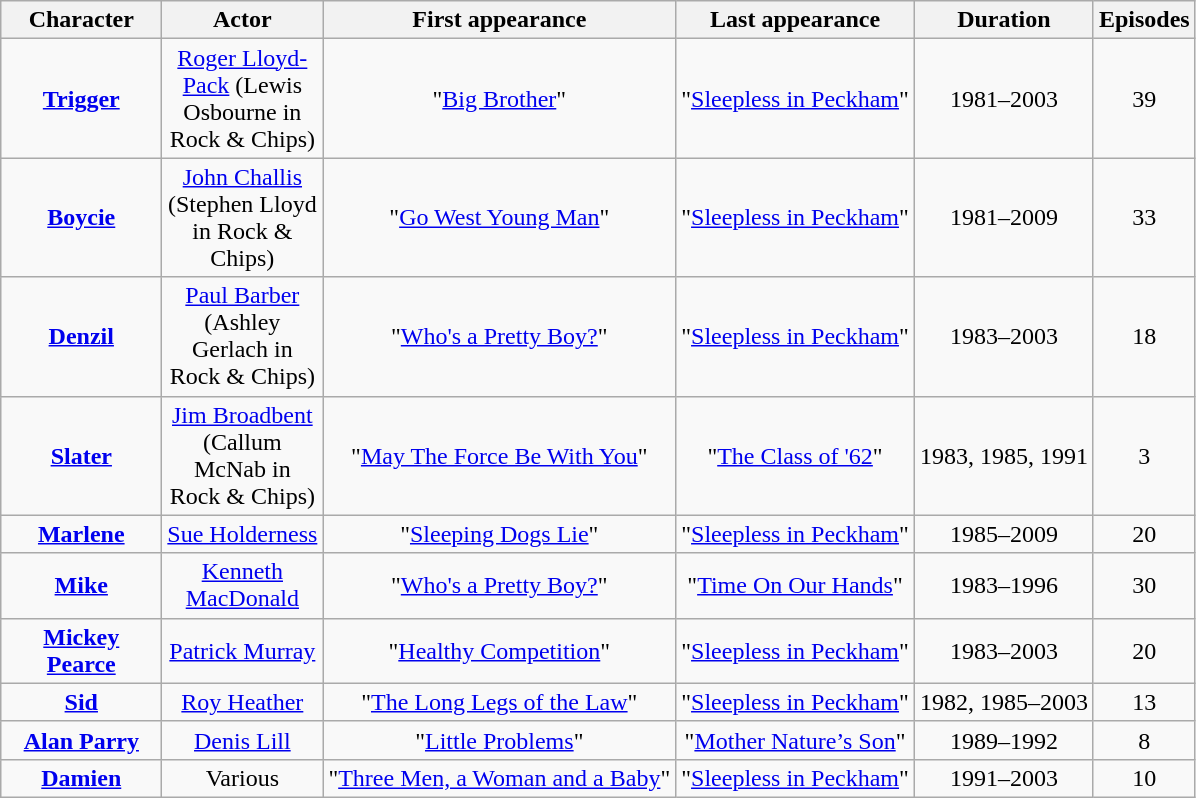<table class="wikitable sortable" style="text-align: center;">
<tr>
<th width="100">Character</th>
<th width="100">Actor</th>
<th>First appearance</th>
<th>Last appearance</th>
<th>Duration</th>
<th width=>Episodes</th>
</tr>
<tr |>
<td><strong><a href='#'>Trigger</a></strong></td>
<td><a href='#'>Roger Lloyd-Pack</a> (Lewis Osbourne in Rock & Chips)</td>
<td>"<a href='#'>Big Brother</a>"</td>
<td>"<a href='#'>Sleepless in Peckham</a>"</td>
<td>1981–2003</td>
<td>39</td>
</tr>
<tr |>
<td><strong><a href='#'>Boycie</a></strong></td>
<td><a href='#'>John Challis</a> (Stephen Lloyd in Rock & Chips)</td>
<td>"<a href='#'>Go West Young Man</a>"</td>
<td>"<a href='#'>Sleepless in Peckham</a>"</td>
<td>1981–2009</td>
<td>33</td>
</tr>
<tr |>
<td><strong><a href='#'>Denzil</a></strong></td>
<td><a href='#'>Paul Barber</a> (Ashley Gerlach in Rock & Chips)</td>
<td>"<a href='#'>Who's a Pretty Boy?</a>"</td>
<td>"<a href='#'>Sleepless in Peckham</a>"</td>
<td>1983–2003</td>
<td>18</td>
</tr>
<tr |>
<td><strong><a href='#'>Slater</a></strong></td>
<td><a href='#'>Jim Broadbent</a> (Callum McNab in Rock & Chips)</td>
<td>"<a href='#'>May The Force Be With You</a>"</td>
<td>"<a href='#'>The Class of '62</a>"</td>
<td>1983, 1985, 1991</td>
<td>3</td>
</tr>
<tr |>
<td><strong><a href='#'>Marlene</a></strong></td>
<td><a href='#'>Sue Holderness</a></td>
<td>"<a href='#'>Sleeping Dogs Lie</a>"</td>
<td>"<a href='#'>Sleepless in Peckham</a>"</td>
<td>1985–2009</td>
<td>20</td>
</tr>
<tr |>
<td><strong><a href='#'>Mike</a></strong></td>
<td><a href='#'>Kenneth MacDonald</a></td>
<td>"<a href='#'>Who's a Pretty Boy?</a>"</td>
<td>"<a href='#'>Time On Our Hands</a>"</td>
<td>1983–1996</td>
<td>30</td>
</tr>
<tr |>
<td><strong><a href='#'>Mickey Pearce</a></strong></td>
<td><a href='#'>Patrick Murray</a></td>
<td>"<a href='#'>Healthy Competition</a>"</td>
<td>"<a href='#'>Sleepless in Peckham</a>"</td>
<td>1983–2003</td>
<td>20</td>
</tr>
<tr |>
<td><strong><a href='#'>Sid</a></strong></td>
<td><a href='#'>Roy Heather</a></td>
<td>"<a href='#'>The Long Legs of the Law</a>"</td>
<td>"<a href='#'>Sleepless in Peckham</a>"</td>
<td>1982, 1985–2003</td>
<td>13</td>
</tr>
<tr |>
<td><strong><a href='#'>Alan Parry</a></strong></td>
<td><a href='#'>Denis Lill</a></td>
<td>"<a href='#'>Little Problems</a>"</td>
<td>"<a href='#'>Mother Nature’s Son</a>"</td>
<td>1989–1992</td>
<td>8</td>
</tr>
<tr |>
<td><strong><a href='#'>Damien</a></strong></td>
<td>Various</td>
<td>"<a href='#'>Three Men, a Woman and a Baby</a>"</td>
<td>"<a href='#'>Sleepless in Peckham</a>"</td>
<td>1991–2003</td>
<td>10</td>
</tr>
</table>
